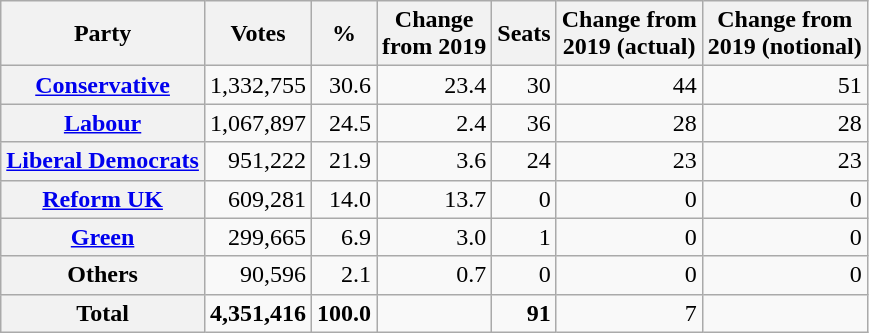<table class="wikitable plainrowheaders" style="text-align:right">
<tr>
<th scope="col">Party</th>
<th scope="col">Votes</th>
<th scope="col">%</th>
<th scope="col">Change<br>from 2019</th>
<th scope="col">Seats</th>
<th>Change from<br>2019 (actual)</th>
<th scope="col">Change from<br>2019 (notional)</th>
</tr>
<tr>
<th scope="row"><a href='#'>Conservative</a></th>
<td>1,332,755</td>
<td>30.6</td>
<td> 23.4</td>
<td>30</td>
<td> 44</td>
<td> 51</td>
</tr>
<tr>
<th scope="row"><a href='#'>Labour</a></th>
<td>1,067,897</td>
<td>24.5</td>
<td> 2.4</td>
<td>36</td>
<td> 28</td>
<td> 28</td>
</tr>
<tr>
<th scope="row"><a href='#'>Liberal Democrats</a></th>
<td>951,222</td>
<td>21.9</td>
<td> 3.6</td>
<td>24</td>
<td> 23</td>
<td> 23</td>
</tr>
<tr>
<th scope="row"><a href='#'>Reform UK</a></th>
<td>609,281</td>
<td>14.0</td>
<td> 13.7</td>
<td>0</td>
<td> 0</td>
<td> 0</td>
</tr>
<tr>
<th scope="row"><a href='#'>Green</a></th>
<td>299,665</td>
<td>6.9</td>
<td> 3.0</td>
<td>1</td>
<td> 0</td>
<td> 0</td>
</tr>
<tr>
<th scope="row">Others</th>
<td>90,596</td>
<td>2.1</td>
<td> 0.7</td>
<td>0</td>
<td> 0</td>
<td> 0</td>
</tr>
<tr>
<th scope="row"><strong>Total</strong></th>
<td><strong>4,351,416</strong></td>
<td><strong>100.0</strong></td>
<td></td>
<td><strong>91</strong></td>
<td> 7</td>
<td></td>
</tr>
</table>
